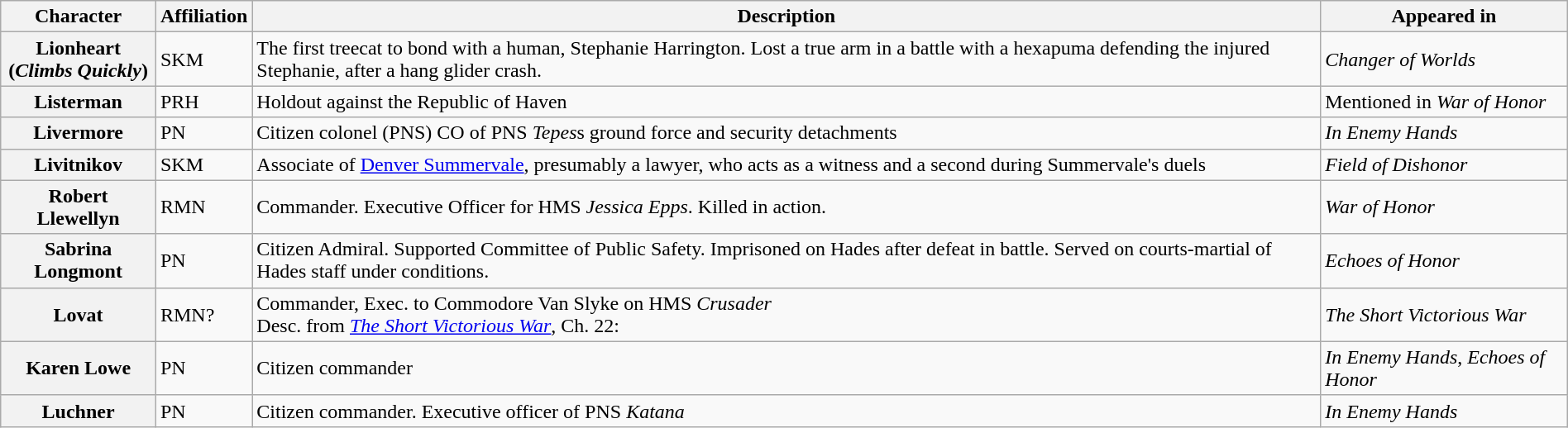<table class="wikitable" style="width: 100%">
<tr>
<th>Character</th>
<th>Affiliation</th>
<th>Description</th>
<th>Appeared in</th>
</tr>
<tr>
<th>Lionheart<br>(<em>Climbs Quickly</em>)</th>
<td>SKM</td>
<td>The first treecat to bond with a human, Stephanie Harrington. Lost a true arm in a battle with a hexapuma defending the injured Stephanie, after a hang glider crash.</td>
<td><em>Changer of Worlds</em></td>
</tr>
<tr>
<th>Listerman</th>
<td>PRH</td>
<td>Holdout against the Republic of Haven</td>
<td>Mentioned in <em>War of Honor</em></td>
</tr>
<tr>
<th>Livermore</th>
<td>PN</td>
<td>Citizen colonel (PNS) CO of PNS <em>Tepes</em>s ground force and security detachments</td>
<td><em>In Enemy Hands</em></td>
</tr>
<tr>
<th>Livitnikov</th>
<td>SKM</td>
<td>Associate of <a href='#'>Denver Summervale</a>, presumably a lawyer, who acts as a witness and a second during Summervale's duels</td>
<td><em>Field of Dishonor</em></td>
</tr>
<tr>
<th>Robert Llewellyn</th>
<td>RMN</td>
<td>Commander. Executive Officer for HMS <em>Jessica Epps</em>. Killed in action.</td>
<td><em>War of Honor</em></td>
</tr>
<tr>
<th>Sabrina Longmont</th>
<td>PN</td>
<td>Citizen Admiral. Supported Committee of Public Safety. Imprisoned on Hades after defeat in battle. Served on courts-martial of Hades staff under conditions.</td>
<td><em>Echoes of Honor</em></td>
</tr>
<tr>
<th>Lovat</th>
<td>RMN?</td>
<td>Commander, Exec. to Commodore Van Slyke on HMS <em>Crusader</em><br>Desc. from <em><a href='#'>The Short Victorious War</a></em>, Ch. 22: </td>
<td><em>The Short Victorious War</em></td>
</tr>
<tr>
<th>Karen Lowe</th>
<td>PN</td>
<td>Citizen commander</td>
<td><em>In Enemy Hands</em>, <em>Echoes of Honor</em></td>
</tr>
<tr>
<th>Luchner</th>
<td>PN</td>
<td>Citizen commander. Executive officer of PNS <em>Katana</em></td>
<td><em>In Enemy Hands</em></td>
</tr>
</table>
